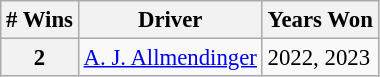<table class="wikitable" style="font-size: 95%;">
<tr>
<th># Wins</th>
<th>Driver</th>
<th>Years Won</th>
</tr>
<tr>
<th>2</th>
<td><a href='#'>A. J. Allmendinger</a></td>
<td>2022, 2023</td>
</tr>
</table>
